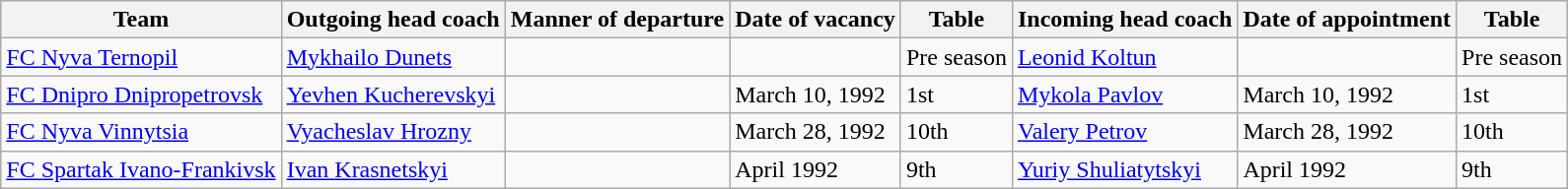<table class="wikitable sortable">
<tr>
<th>Team</th>
<th>Outgoing head coach</th>
<th>Manner of departure</th>
<th>Date of vacancy</th>
<th>Table</th>
<th>Incoming head coach</th>
<th>Date of appointment</th>
<th>Table</th>
</tr>
<tr>
<td><a href='#'>FC Nyva Ternopil</a></td>
<td><a href='#'>Mykhailo Dunets</a></td>
<td></td>
<td></td>
<td>Pre season</td>
<td><a href='#'>Leonid Koltun</a></td>
<td></td>
<td>Pre season</td>
</tr>
<tr>
<td><a href='#'>FC Dnipro Dnipropetrovsk</a></td>
<td><a href='#'>Yevhen Kucherevskyi</a></td>
<td></td>
<td>March 10, 1992</td>
<td>1st</td>
<td><a href='#'>Mykola Pavlov</a></td>
<td>March 10, 1992</td>
<td>1st</td>
</tr>
<tr>
<td><a href='#'>FC Nyva Vinnytsia</a></td>
<td><a href='#'>Vyacheslav Hrozny</a></td>
<td></td>
<td>March 28, 1992</td>
<td>10th</td>
<td><a href='#'>Valery Petrov</a></td>
<td>March 28, 1992</td>
<td>10th</td>
</tr>
<tr>
<td><a href='#'>FC Spartak Ivano-Frankivsk</a></td>
<td><a href='#'>Ivan Krasnetskyi</a></td>
<td></td>
<td>April 1992</td>
<td>9th</td>
<td><a href='#'>Yuriy Shuliatytskyi</a></td>
<td>April 1992</td>
<td>9th</td>
</tr>
</table>
